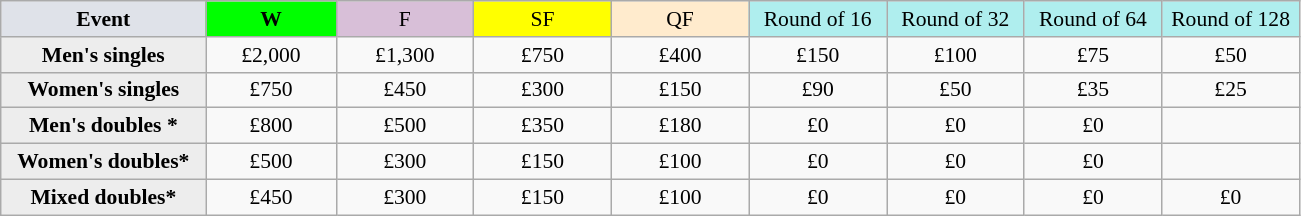<table class=wikitable style=font-size:90%;text-align:center>
<tr>
<td style="width:130px; background:#dfe2e9;"><strong>Event</strong></td>
<td style="width:80px; background:lime;"><strong>W</strong></td>
<td style="width:85px; background:thistle;">F</td>
<td style="width:85px; background:#ff0;">SF</td>
<td style="width:85px; background:#ffebcd;">QF</td>
<td style="width:85px; background:#afeeee;">Round of 16</td>
<td style="width:85px; background:#afeeee;">Round of 32</td>
<td style="width:85px; background:#afeeee;">Round of 64</td>
<td style="width:85px; background:#afeeee;">Round of 128</td>
</tr>
<tr>
<td style="background:#ededed;"><strong>Men's singles</strong></td>
<td>£2,000</td>
<td>£1,300</td>
<td>£750</td>
<td>£400</td>
<td>£150</td>
<td>£100</td>
<td>£75</td>
<td>£50</td>
</tr>
<tr>
<td style="background:#ededed;"><strong>Women's singles</strong></td>
<td>£750</td>
<td>£450</td>
<td>£300</td>
<td>£150</td>
<td>£90</td>
<td>£50</td>
<td>£35</td>
<td>£25</td>
</tr>
<tr>
<td style="background:#ededed;"><strong>Men's doubles *</strong></td>
<td>£800</td>
<td>£500</td>
<td>£350</td>
<td>£180</td>
<td>£0</td>
<td>£0</td>
<td>£0</td>
<td></td>
</tr>
<tr>
<td style="background:#ededed;"><strong>Women's doubles*</strong></td>
<td>£500</td>
<td>£300</td>
<td>£150</td>
<td>£100</td>
<td>£0</td>
<td>£0</td>
<td>£0</td>
<td></td>
</tr>
<tr>
<td style="background:#ededed;"><strong>Mixed doubles*</strong></td>
<td>£450</td>
<td>£300</td>
<td>£150</td>
<td>£100</td>
<td>£0</td>
<td>£0</td>
<td>£0</td>
<td>£0</td>
</tr>
</table>
